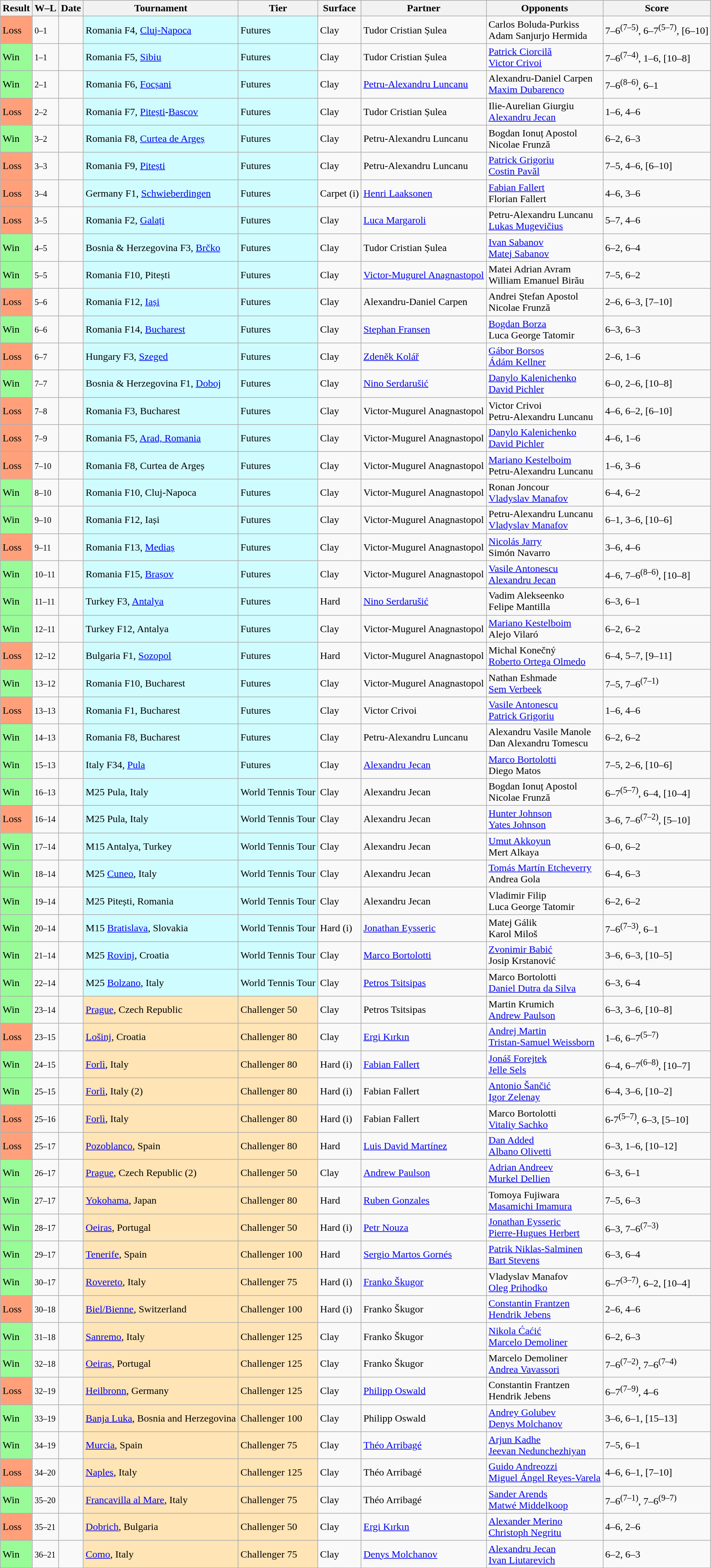<table class="sortable wikitable nowrap">
<tr>
<th>Result</th>
<th class="unsortable">W–L</th>
<th>Date</th>
<th>Tournament</th>
<th>Tier</th>
<th>Surface</th>
<th>Partner</th>
<th>Opponents</th>
<th class="unsortable">Score</th>
</tr>
<tr>
<td bgcolor=FFA07A>Loss</td>
<td><small>0–1</small></td>
<td></td>
<td style="background:#cffcff;">Romania F4, <a href='#'>Cluj-Napoca</a></td>
<td style="background:#cffcff;">Futures</td>
<td>Clay</td>
<td> Tudor Cristian Șulea</td>
<td> Carlos Boluda-Purkiss<br> Adam Sanjurjo Hermida</td>
<td>7–6<sup>(7–5)</sup>, 6–7<sup>(5–7)</sup>, [6–10]</td>
</tr>
<tr>
<td bgcolor=98fb98>Win</td>
<td><small>1–1</small></td>
<td></td>
<td style="background:#cffcff;">Romania F5, <a href='#'>Sibiu</a></td>
<td style="background:#cffcff;">Futures</td>
<td>Clay</td>
<td> Tudor Cristian Șulea</td>
<td> <a href='#'>Patrick Ciorcilă</a><br> <a href='#'>Victor Crivoi</a></td>
<td>7–6<sup>(7–4)</sup>, 1–6, [10–8]</td>
</tr>
<tr>
<td bgcolor=98fb98>Win</td>
<td><small>2–1</small></td>
<td></td>
<td style="background:#cffcff;">Romania F6, <a href='#'>Focșani</a></td>
<td style="background:#cffcff;">Futures</td>
<td>Clay</td>
<td> <a href='#'>Petru-Alexandru Luncanu</a></td>
<td> Alexandru-Daniel Carpen<br> <a href='#'>Maxim Dubarenco</a></td>
<td>7–6<sup>(8–6)</sup>, 6–1</td>
</tr>
<tr>
<td bgcolor=FFA07A>Loss</td>
<td><small>2–2</small></td>
<td></td>
<td style="background:#cffcff;">Romania F7, <a href='#'>Pitești</a>-<a href='#'>Bascov</a></td>
<td style="background:#cffcff;">Futures</td>
<td>Clay</td>
<td> Tudor Cristian Șulea</td>
<td> Ilie-Aurelian Giurgiu<br> <a href='#'>Alexandru Jecan</a></td>
<td>1–6, 4–6</td>
</tr>
<tr>
<td bgcolor=98fb98>Win</td>
<td><small>3–2</small></td>
<td></td>
<td style="background:#cffcff;">Romania F8, <a href='#'>Curtea de Argeș</a></td>
<td style="background:#cffcff;">Futures</td>
<td>Clay</td>
<td> Petru-Alexandru Luncanu</td>
<td> Bogdan Ionuț Apostol<br> Nicolae Frunză</td>
<td>6–2, 6–3</td>
</tr>
<tr>
<td bgcolor=FFA07A>Loss</td>
<td><small>3–3</small></td>
<td></td>
<td style="background:#cffcff;">Romania F9, <a href='#'>Pitești</a></td>
<td style="background:#cffcff;">Futures</td>
<td>Clay</td>
<td> Petru-Alexandru Luncanu</td>
<td> <a href='#'>Patrick Grigoriu</a><br> <a href='#'>Costin Pavăl</a></td>
<td>7–5, 4–6, [6–10]</td>
</tr>
<tr>
<td bgcolor=FFA07A>Loss</td>
<td><small>3–4</small></td>
<td></td>
<td style="background:#cffcff;">Germany F1, <a href='#'>Schwieberdingen</a></td>
<td style="background:#cffcff;">Futures</td>
<td>Carpet (i)</td>
<td> <a href='#'>Henri Laaksonen</a></td>
<td> <a href='#'>Fabian Fallert</a><br> Florian Fallert</td>
<td>4–6, 3–6</td>
</tr>
<tr>
<td bgcolor=FFA07A>Loss</td>
<td><small>3–5</small></td>
<td></td>
<td style="background:#cffcff;">Romania F2, <a href='#'>Galați</a></td>
<td style="background:#cffcff;">Futures</td>
<td>Clay</td>
<td> <a href='#'>Luca Margaroli</a></td>
<td> Petru-Alexandru Luncanu<br> <a href='#'>Lukas Mugevičius</a></td>
<td>5–7, 4–6</td>
</tr>
<tr>
<td bgcolor=98fb98>Win</td>
<td><small>4–5</small></td>
<td></td>
<td style="background:#cffcff;">Bosnia & Herzegovina F3, <a href='#'>Brčko</a></td>
<td style="background:#cffcff;">Futures</td>
<td>Clay</td>
<td> Tudor Cristian Șulea</td>
<td> <a href='#'>Ivan Sabanov</a><br> <a href='#'>Matej Sabanov</a></td>
<td>6–2, 6–4</td>
</tr>
<tr>
<td bgcolor=98fb98>Win</td>
<td><small>5–5</small></td>
<td></td>
<td style="background:#cffcff;">Romania F10, Pitești</td>
<td style="background:#cffcff;">Futures</td>
<td>Clay</td>
<td> <a href='#'>Victor-Mugurel Anagnastopol</a></td>
<td> Matei Adrian Avram<br> William Emanuel Birău</td>
<td>7–5, 6–2</td>
</tr>
<tr>
<td bgcolor=FFA07A>Loss</td>
<td><small>5–6</small></td>
<td></td>
<td style="background:#cffcff;">Romania F12, <a href='#'>Iași</a></td>
<td style="background:#cffcff;">Futures</td>
<td>Clay</td>
<td> Alexandru-Daniel Carpen</td>
<td> Andrei Ștefan Apostol<br> Nicolae Frunză</td>
<td>2–6, 6–3, [7–10]</td>
</tr>
<tr>
<td bgcolor=98fb98>Win</td>
<td><small>6–6</small></td>
<td></td>
<td style="background:#cffcff;">Romania F14, <a href='#'>Bucharest</a></td>
<td style="background:#cffcff;">Futures</td>
<td>Clay</td>
<td> <a href='#'>Stephan Fransen</a></td>
<td> <a href='#'>Bogdan Borza</a><br> Luca George Tatomir</td>
<td>6–3, 6–3</td>
</tr>
<tr>
<td bgcolor=FFA07A>Loss</td>
<td><small>6–7</small></td>
<td></td>
<td style="background:#cffcff;">Hungary F3, <a href='#'>Szeged</a></td>
<td style="background:#cffcff;">Futures</td>
<td>Clay</td>
<td> <a href='#'>Zdeněk Kolář</a></td>
<td> <a href='#'>Gábor Borsos</a><br> <a href='#'>Ádám Kellner</a></td>
<td>2–6, 1–6</td>
</tr>
<tr>
<td bgcolor=98fb98>Win</td>
<td><small>7–7</small></td>
<td></td>
<td style="background:#cffcff;">Bosnia & Herzegovina F1, <a href='#'>Doboj</a></td>
<td style="background:#cffcff;">Futures</td>
<td>Clay</td>
<td> <a href='#'>Nino Serdarušić</a></td>
<td> <a href='#'>Danylo Kalenichenko</a><br> <a href='#'>David Pichler</a></td>
<td>6–0, 2–6, [10–8]</td>
</tr>
<tr>
<td bgcolor=FFA07A>Loss</td>
<td><small>7–8</small></td>
<td></td>
<td style="background:#cffcff;">Romania F3, Bucharest</td>
<td style="background:#cffcff;">Futures</td>
<td>Clay</td>
<td> Victor-Mugurel Anagnastopol</td>
<td> Victor Crivoi<br> Petru-Alexandru Luncanu</td>
<td>4–6, 6–2, [6–10]</td>
</tr>
<tr>
<td bgcolor=FFA07A>Loss</td>
<td><small>7–9</small></td>
<td></td>
<td style="background:#cffcff;">Romania F5, <a href='#'>Arad, Romania</a></td>
<td style="background:#cffcff;">Futures</td>
<td>Clay</td>
<td> Victor-Mugurel Anagnastopol</td>
<td> <a href='#'>Danylo Kalenichenko</a><br> <a href='#'>David Pichler</a></td>
<td>4–6, 1–6</td>
</tr>
<tr>
<td bgcolor=FFA07A>Loss</td>
<td><small>7–10</small></td>
<td></td>
<td style="background:#cffcff;">Romania F8, Curtea de Argeș</td>
<td style="background:#cffcff;">Futures</td>
<td>Clay</td>
<td> Victor-Mugurel Anagnastopol</td>
<td> <a href='#'>Mariano Kestelboim</a><br> Petru-Alexandru Luncanu</td>
<td>1–6, 3–6</td>
</tr>
<tr>
<td bgcolor=98fb98>Win</td>
<td><small>8–10</small></td>
<td></td>
<td style="background:#cffcff;">Romania F10, Cluj-Napoca</td>
<td style="background:#cffcff;">Futures</td>
<td>Clay</td>
<td> Victor-Mugurel Anagnastopol</td>
<td> Ronan Joncour<br> <a href='#'>Vladyslav Manafov</a></td>
<td>6–4, 6–2</td>
</tr>
<tr>
<td bgcolor=98fb98>Win</td>
<td><small>9–10</small></td>
<td></td>
<td style="background:#cffcff;">Romania F12, Iași</td>
<td style="background:#cffcff;">Futures</td>
<td>Clay</td>
<td> Victor-Mugurel Anagnastopol</td>
<td> Petru-Alexandru Luncanu<br> <a href='#'>Vladyslav Manafov</a></td>
<td>6–1, 3–6, [10–6]</td>
</tr>
<tr>
<td bgcolor=FFA07A>Loss</td>
<td><small>9–11</small></td>
<td></td>
<td style="background:#cffcff;">Romania F13, <a href='#'>Mediaș</a></td>
<td style="background:#cffcff;">Futures</td>
<td>Clay</td>
<td> Victor-Mugurel Anagnastopol</td>
<td> <a href='#'>Nicolás Jarry</a><br> Simón Navarro</td>
<td>3–6, 4–6</td>
</tr>
<tr>
<td bgcolor=98fb98>Win</td>
<td><small>10–11</small></td>
<td></td>
<td style="background:#cffcff;">Romania F15, <a href='#'>Brașov</a></td>
<td style="background:#cffcff;">Futures</td>
<td>Clay</td>
<td> Victor-Mugurel Anagnastopol</td>
<td> <a href='#'>Vasile Antonescu</a><br> <a href='#'>Alexandru Jecan</a></td>
<td>4–6, 7–6<sup>(8–6)</sup>, [10–8]</td>
</tr>
<tr>
<td bgcolor=98fb98>Win</td>
<td><small>11–11</small></td>
<td></td>
<td style="background:#cffcff;">Turkey F3, <a href='#'>Antalya</a></td>
<td style="background:#cffcff;">Futures</td>
<td>Hard</td>
<td> <a href='#'>Nino Serdarušić</a></td>
<td> Vadim Alekseenko<br> Felipe Mantilla</td>
<td>6–3, 6–1</td>
</tr>
<tr>
<td bgcolor=98fb98>Win</td>
<td><small>12–11</small></td>
<td></td>
<td style="background:#cffcff;">Turkey F12, Antalya</td>
<td style="background:#cffcff;">Futures</td>
<td>Clay</td>
<td> Victor-Mugurel Anagnastopol</td>
<td> <a href='#'>Mariano Kestelboim</a><br> Alejo Vilaró</td>
<td>6–2, 6–2</td>
</tr>
<tr>
<td bgcolor=FFA07A>Loss</td>
<td><small>12–12</small></td>
<td></td>
<td style="background:#cffcff;">Bulgaria F1, <a href='#'>Sozopol</a></td>
<td style="background:#cffcff;">Futures</td>
<td>Hard</td>
<td> Victor-Mugurel Anagnastopol</td>
<td> Michal Konečný<br> <a href='#'>Roberto Ortega Olmedo</a></td>
<td>6–4, 5–7, [9–11]</td>
</tr>
<tr>
<td bgcolor=98fb98>Win</td>
<td><small>13–12</small></td>
<td></td>
<td style="background:#cffcff;">Romania F10, Bucharest</td>
<td style="background:#cffcff;">Futures</td>
<td>Clay</td>
<td> Victor-Mugurel Anagnastopol</td>
<td> Nathan Eshmade<br> <a href='#'>Sem Verbeek</a></td>
<td>7–5, 7–6<sup>(7–1)</sup></td>
</tr>
<tr>
<td bgcolor=FFA07A>Loss</td>
<td><small>13–13</small></td>
<td></td>
<td style="background:#cffcff;">Romania F1, Bucharest</td>
<td style="background:#cffcff;">Futures</td>
<td>Clay</td>
<td> Victor Crivoi</td>
<td> <a href='#'>Vasile Antonescu</a><br> <a href='#'>Patrick Grigoriu</a></td>
<td>1–6, 4–6</td>
</tr>
<tr>
<td bgcolor=98fb98>Win</td>
<td><small>14–13</small></td>
<td></td>
<td style="background:#cffcff;">Romania F8, Bucharest</td>
<td style="background:#cffcff;">Futures</td>
<td>Clay</td>
<td> Petru-Alexandru Luncanu</td>
<td> Alexandru Vasile Manole<br> Dan Alexandru Tomescu</td>
<td>6–2, 6–2</td>
</tr>
<tr>
<td bgcolor=98fb98>Win</td>
<td><small>15–13</small></td>
<td></td>
<td style="background:#cffcff;">Italy F34, <a href='#'>Pula</a></td>
<td style="background:#cffcff;">Futures</td>
<td>Clay</td>
<td> <a href='#'>Alexandru Jecan</a></td>
<td> <a href='#'>Marco Bortolotti</a><br> Diego Matos</td>
<td>7–5, 2–6, [10–6]</td>
</tr>
<tr>
<td bgcolor=98fb98>Win</td>
<td><small>16–13</small></td>
<td></td>
<td style="background:#cffcff;">M25 Pula, Italy</td>
<td style="background:#cffcff;">World Tennis Tour</td>
<td>Clay</td>
<td> Alexandru Jecan</td>
<td> Bogdan Ionuț Apostol<br> Nicolae Frunză</td>
<td>6–7<sup>(5–7)</sup>, 6–4, [10–4]</td>
</tr>
<tr>
<td bgcolor=FFA07A>Loss</td>
<td><small>16–14</small></td>
<td></td>
<td style="background:#cffcff;">M25 Pula, Italy</td>
<td style="background:#cffcff;">World Tennis Tour</td>
<td>Clay</td>
<td> Alexandru Jecan</td>
<td> <a href='#'>Hunter Johnson</a><br> <a href='#'>Yates Johnson</a></td>
<td>3–6, 7–6<sup>(7–2)</sup>, [5–10]</td>
</tr>
<tr>
<td bgcolor=98fb98>Win</td>
<td><small>17–14</small></td>
<td></td>
<td style="background:#cffcff;">M15 Antalya, Turkey</td>
<td style="background:#cffcff;">World Tennis Tour</td>
<td>Clay</td>
<td> Alexandru Jecan</td>
<td> <a href='#'>Umut Akkoyun</a><br> Mert Alkaya</td>
<td>6–0, 6–2</td>
</tr>
<tr>
<td bgcolor=98fb98>Win</td>
<td><small>18–14</small></td>
<td></td>
<td style="background:#cffcff;">M25 <a href='#'>Cuneo</a>, Italy</td>
<td style="background:#cffcff;">World Tennis Tour</td>
<td>Clay</td>
<td> Alexandru Jecan</td>
<td> <a href='#'>Tomás Martín Etcheverry</a><br> Andrea Gola</td>
<td>6–4, 6–3</td>
</tr>
<tr>
<td bgcolor=98fb98>Win</td>
<td><small>19–14</small></td>
<td></td>
<td style="background:#cffcff;">M25 Pitești, Romania</td>
<td style="background:#cffcff;">World Tennis Tour</td>
<td>Clay</td>
<td> Alexandru Jecan</td>
<td> Vladimir Filip<br> Luca George Tatomir</td>
<td>6–2, 6–2</td>
</tr>
<tr>
<td bgcolor=98fb98>Win</td>
<td><small>20–14</small></td>
<td></td>
<td style="background:#cffcff;">M15 <a href='#'>Bratislava</a>, Slovakia</td>
<td style="background:#cffcff;">World Tennis Tour</td>
<td>Hard (i)</td>
<td> <a href='#'>Jonathan Eysseric</a></td>
<td> Matej Gálik<br> Karol Miloš</td>
<td>7–6<sup>(7–3)</sup>, 6–1</td>
</tr>
<tr>
<td bgcolor=98fb98>Win</td>
<td><small>21–14</small></td>
<td></td>
<td style="background:#cffcff;">M25 <a href='#'>Rovinj</a>, Croatia</td>
<td style="background:#cffcff;">World Tennis Tour</td>
<td>Clay</td>
<td> <a href='#'>Marco Bortolotti</a></td>
<td> <a href='#'>Zvonimir Babić</a><br> Josip Krstanović</td>
<td>3–6, 6–3, [10–5]</td>
</tr>
<tr>
<td bgcolor=98fb98>Win</td>
<td><small>22–14</small></td>
<td></td>
<td style="background:#cffcff;">M25 <a href='#'>Bolzano</a>, Italy</td>
<td style="background:#cffcff;">World Tennis Tour</td>
<td>Clay</td>
<td> <a href='#'>Petros Tsitsipas</a></td>
<td> Marco Bortolotti<br> <a href='#'>Daniel Dutra da Silva</a></td>
<td>6–3, 6–4</td>
</tr>
<tr>
<td bgcolor=98fb98>Win</td>
<td><small>23–14</small></td>
<td></td>
<td style="background:moccasin"><a href='#'>Prague</a>, Czech Republic</td>
<td style="background:moccasin;">Challenger 50</td>
<td>Clay</td>
<td> Petros Tsitsipas</td>
<td> Martin Krumich<br> <a href='#'>Andrew Paulson</a></td>
<td>6–3, 3–6, [10–8]</td>
</tr>
<tr>
<td bgcolor=FFA07A>Loss</td>
<td><small>23–15</small></td>
<td></td>
<td style="background:moccasin"><a href='#'>Lošinj</a>, Croatia</td>
<td style="background:moccasin;">Challenger 80</td>
<td>Clay</td>
<td> <a href='#'>Ergi Kırkın</a></td>
<td> <a href='#'>Andrej Martin</a><br> <a href='#'>Tristan-Samuel Weissborn</a></td>
<td>1–6, 6–7<sup>(5–7)</sup></td>
</tr>
<tr>
<td bgcolor=98fb98>Win</td>
<td><small>24–15</small></td>
<td></td>
<td style="background:moccasin"><a href='#'>Forlì</a>, Italy</td>
<td style="background:moccasin;">Challenger 80</td>
<td>Hard (i)</td>
<td> <a href='#'>Fabian Fallert</a></td>
<td> <a href='#'>Jonáš Forejtek</a><br> <a href='#'>Jelle Sels</a></td>
<td>6–4, 6–7<sup>(6–8)</sup>, [10–7]</td>
</tr>
<tr>
<td bgcolor=98fb98>Win</td>
<td><small>25–15</small></td>
<td></td>
<td style="background:moccasin"><a href='#'>Forlì</a>, Italy (2)</td>
<td style="background:moccasin;">Challenger 80</td>
<td>Hard (i)</td>
<td> Fabian Fallert</td>
<td> <a href='#'>Antonio Šančić</a><br> <a href='#'>Igor Zelenay</a></td>
<td>6–4, 3–6, [10–2]</td>
</tr>
<tr>
<td bgcolor=FFA07A>Loss</td>
<td><small>25–16</small></td>
<td></td>
<td style="background:moccasin"><a href='#'>Forlì</a>, Italy</td>
<td style="background:moccasin;">Challenger 80</td>
<td>Hard (i)</td>
<td> Fabian Fallert</td>
<td> Marco Bortolotti<br> <a href='#'>Vitaliy Sachko</a></td>
<td>6-7<sup>(5–7)</sup>, 6–3, [5–10]</td>
</tr>
<tr>
<td bgcolor=FFA07A>Loss</td>
<td><small>25–17</small></td>
<td></td>
<td style="background:moccasin"><a href='#'>Pozoblanco</a>, Spain</td>
<td style="background:moccasin;">Challenger 80</td>
<td>Hard</td>
<td> <a href='#'>Luis David Martínez</a></td>
<td> <a href='#'>Dan Added</a><br> <a href='#'>Albano Olivetti</a></td>
<td>6–3, 1–6, [10–12]</td>
</tr>
<tr>
<td bgcolor=98fb98>Win</td>
<td><small>26–17</small></td>
<td></td>
<td style="background:moccasin"><a href='#'>Prague</a>, Czech Republic (2)</td>
<td style="background:moccasin;">Challenger 50</td>
<td>Clay</td>
<td> <a href='#'>Andrew Paulson</a></td>
<td> <a href='#'>Adrian Andreev</a><br> <a href='#'>Murkel Dellien</a></td>
<td>6–3, 6–1</td>
</tr>
<tr>
<td bgcolor=98fb98>Win</td>
<td><small>27–17</small></td>
<td></td>
<td style="background:moccasin"><a href='#'>Yokohama</a>, Japan</td>
<td style="background:moccasin;">Challenger 80</td>
<td>Hard</td>
<td> <a href='#'>Ruben Gonzales</a></td>
<td> Tomoya Fujiwara<br> <a href='#'>Masamichi Imamura</a></td>
<td>7–5, 6–3</td>
</tr>
<tr>
<td bgcolor=98fb98>Win</td>
<td><small>28–17</small></td>
<td></td>
<td style="background:moccasin"><a href='#'>Oeiras</a>, Portugal</td>
<td style="background:moccasin;">Challenger 50</td>
<td>Hard (i)</td>
<td> <a href='#'>Petr Nouza</a></td>
<td> <a href='#'>Jonathan Eysseric</a><br> <a href='#'>Pierre-Hugues Herbert</a></td>
<td>6–3, 7–6<sup>(7–3)</sup></td>
</tr>
<tr>
<td bgcolor=98fb98>Win</td>
<td><small>29–17</small></td>
<td></td>
<td style="background:moccasin"><a href='#'>Tenerife</a>, Spain</td>
<td style="background:moccasin;">Challenger 100</td>
<td>Hard</td>
<td> <a href='#'>Sergio Martos Gornés</a></td>
<td> <a href='#'>Patrik Niklas-Salminen</a><br> <a href='#'>Bart Stevens</a></td>
<td>6–3, 6–4</td>
</tr>
<tr>
<td bgcolor=98fb98>Win</td>
<td><small>30–17</small></td>
<td></td>
<td style="background:moccasin"><a href='#'>Rovereto</a>, Italy</td>
<td style="background:moccasin;">Challenger 75</td>
<td>Hard (i)</td>
<td> <a href='#'>Franko Škugor</a></td>
<td> Vladyslav Manafov<br> <a href='#'>Oleg Prihodko</a></td>
<td>6–7<sup>(3–7)</sup>, 6–2, [10–4]</td>
</tr>
<tr>
<td bgcolor=FFA07A>Loss</td>
<td><small>30–18</small></td>
<td></td>
<td style="background:moccasin"><a href='#'>Biel/Bienne</a>, Switzerland</td>
<td style="background:moccasin;">Challenger 100</td>
<td>Hard (i)</td>
<td> Franko Škugor</td>
<td> <a href='#'>Constantin Frantzen</a><br> <a href='#'>Hendrik Jebens</a></td>
<td>2–6, 4–6</td>
</tr>
<tr>
<td bgcolor=98fb98>Win</td>
<td><small>31–18</small></td>
<td></td>
<td style="background:moccasin"><a href='#'>Sanremo</a>, Italy</td>
<td style="background:moccasin;">Challenger 125</td>
<td>Clay</td>
<td> Franko Škugor</td>
<td> <a href='#'>Nikola Ćaćić</a><br> <a href='#'>Marcelo Demoliner</a></td>
<td>6–2, 6–3</td>
</tr>
<tr>
<td bgcolor=98fb98>Win</td>
<td><small>32–18</small></td>
<td></td>
<td style="background:moccasin"><a href='#'>Oeiras</a>, Portugal</td>
<td style="background:moccasin;">Challenger 125</td>
<td>Clay</td>
<td> Franko Škugor</td>
<td> Marcelo Demoliner<br> <a href='#'>Andrea Vavassori</a></td>
<td>7–6<sup>(7–2)</sup>, 7–6<sup>(7–4)</sup></td>
</tr>
<tr>
<td bgcolor=FFA07A>Loss</td>
<td><small>32–19</small></td>
<td></td>
<td style="background:moccasin"><a href='#'>Heilbronn</a>, Germany</td>
<td style="background:moccasin;">Challenger 125</td>
<td>Clay</td>
<td> <a href='#'>Philipp Oswald</a></td>
<td> Constantin Frantzen<br> Hendrik Jebens</td>
<td>6–7<sup>(7–9)</sup>, 4–6</td>
</tr>
<tr>
<td bgcolor=98fb98>Win</td>
<td><small>33–19</small></td>
<td></td>
<td style="background:moccasin"><a href='#'>Banja Luka</a>, Bosnia and Herzegovina</td>
<td style="background:moccasin;">Challenger 100</td>
<td>Clay</td>
<td> Philipp Oswald</td>
<td> <a href='#'>Andrey Golubev</a><br> <a href='#'>Denys Molchanov</a></td>
<td>3–6, 6–1, [15–13]</td>
</tr>
<tr>
<td bgcolor=98fb98>Win</td>
<td><small>34–19</small></td>
<td></td>
<td style="background:moccasin"><a href='#'>Murcia</a>, Spain</td>
<td style="background:moccasin;">Challenger 75</td>
<td>Clay</td>
<td> <a href='#'>Théo Arribagé</a></td>
<td> <a href='#'>Arjun Kadhe</a><br> <a href='#'>Jeevan Nedunchezhiyan</a></td>
<td>7–5, 6–1</td>
</tr>
<tr>
<td bgcolor=FFA07A>Loss</td>
<td><small>34–20</small></td>
<td></td>
<td style="background:moccasin"><a href='#'>Naples</a>, Italy</td>
<td style="background:moccasin;">Challenger 125</td>
<td>Clay</td>
<td> Théo Arribagé</td>
<td> <a href='#'>Guido Andreozzi</a><br> <a href='#'>Miguel Ángel Reyes-Varela</a></td>
<td>4–6, 6–1, [7–10]</td>
</tr>
<tr>
<td bgcolor=98fb98>Win</td>
<td><small>35–20</small></td>
<td></td>
<td style="background:moccasin"><a href='#'>Francavilla al Mare</a>, Italy</td>
<td style="background:moccasin;">Challenger 75</td>
<td>Clay</td>
<td> Théo Arribagé</td>
<td> <a href='#'>Sander Arends</a><br> <a href='#'>Matwé Middelkoop</a></td>
<td>7–6<sup>(7–1)</sup>, 7–6<sup>(9–7)</sup></td>
</tr>
<tr>
<td bgcolor=FFA07A>Loss</td>
<td><small>35–21</small></td>
<td></td>
<td style="background:moccasin"><a href='#'>Dobrich</a>, Bulgaria</td>
<td style="background:moccasin;">Challenger 50</td>
<td>Clay</td>
<td> <a href='#'>Ergi Kırkın</a></td>
<td> <a href='#'>Alexander Merino</a><br> <a href='#'>Christoph Negritu</a></td>
<td>4–6, 2–6</td>
</tr>
<tr>
<td bgcolor=98fb98>Win</td>
<td><small>36–21</small></td>
<td></td>
<td style="background:moccasin"><a href='#'>Como</a>, Italy</td>
<td style="background:moccasin;">Challenger 75</td>
<td>Clay</td>
<td> <a href='#'>Denys Molchanov</a></td>
<td> <a href='#'>Alexandru Jecan</a><br> <a href='#'>Ivan Liutarevich</a></td>
<td>6–2, 6–3</td>
</tr>
</table>
